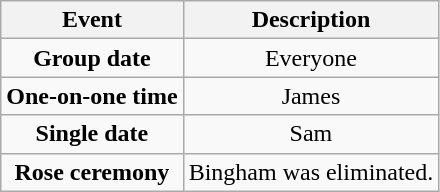<table class="wikitable sortable" style="text-align:center;">
<tr>
<th>Event</th>
<th>Description</th>
</tr>
<tr>
<td><strong>Group date</strong></td>
<td>Everyone</td>
</tr>
<tr>
<td><strong>One-on-one time</strong></td>
<td>James</td>
</tr>
<tr>
<td><strong>Single date</strong></td>
<td>Sam</td>
</tr>
<tr>
<td><strong>Rose ceremony</strong></td>
<td>Bingham was eliminated.</td>
</tr>
</table>
